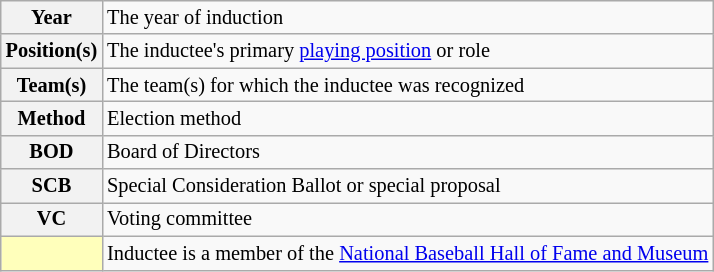<table class="wikitable plainrowheaders" style="font-size:85%">
<tr>
<th scope="row" style="text-align:center"><strong>Year</strong></th>
<td>The year of induction</td>
</tr>
<tr>
<th scope="row" style="text-align:center"><strong>Position(s)</strong></th>
<td>The inductee's primary <a href='#'>playing position</a> or role</td>
</tr>
<tr>
<th scope="row" style="text-align:center"><strong>Team(s)</strong></th>
<td>The team(s) for which the inductee was recognized</td>
</tr>
<tr>
<th scope="row" style="text-align:center"><strong>Method</strong></th>
<td>Election method</td>
</tr>
<tr>
<th scope="row" style="text-align:center">BOD</th>
<td>Board of Directors</td>
</tr>
<tr>
<th scope="row" style="text-align:center">SCB</th>
<td>Special Consideration Ballot or special proposal</td>
</tr>
<tr>
<th scope="row" style="text-align:center">VC</th>
<td>Voting committee</td>
</tr>
<tr>
<th scope="row" style="text-align:center; background-color:#FFFFBB"></th>
<td>Inductee is a member of the <a href='#'>National Baseball Hall of Fame and Museum</a></td>
</tr>
</table>
